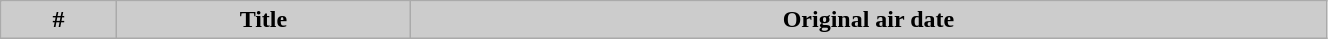<table class="wikitable plainrowheaders" style="width:70%; background:#FFFFFF;">
<tr>
<th style="background:#cccccc;">#</th>
<th style="background:#cccccc;">Title</th>
<th style="background:#cccccc;">Original air date<br>




</th>
</tr>
</table>
